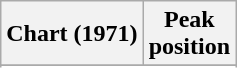<table class="wikitable plainrowheaders" style="text-align:center">
<tr>
<th scope="col">Chart (1971)</th>
<th scope="col">Peak<br>position</th>
</tr>
<tr>
</tr>
<tr>
</tr>
</table>
